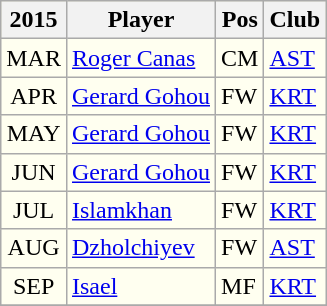<table class="wikitable" style="background: ivory; font-size: 100%; border: 1px #aaaaaa solid; border-collapse: collapse; clear:center">
<tr style="background:beige">
<th>2015</th>
<th>Player</th>
<th>Pos</th>
<th>Club</th>
</tr>
<tr>
<td align="center">MAR</td>
<td> <a href='#'>Roger Canas</a></td>
<td>CM</td>
<td><a href='#'>AST</a></td>
</tr>
<tr>
<td align="center">APR</td>
<td> <a href='#'>Gerard Gohou</a></td>
<td>FW</td>
<td><a href='#'>KRT</a></td>
</tr>
<tr>
<td align="center">MAY</td>
<td> <a href='#'>Gerard Gohou</a></td>
<td>FW</td>
<td><a href='#'>KRT</a></td>
</tr>
<tr>
<td align="center">JUN</td>
<td> <a href='#'>Gerard Gohou</a></td>
<td>FW</td>
<td><a href='#'>KRT</a></td>
</tr>
<tr>
<td align="center">JUL</td>
<td> <a href='#'>Islamkhan</a></td>
<td>FW</td>
<td><a href='#'>KRT</a></td>
</tr>
<tr>
<td align="center">AUG</td>
<td> <a href='#'>Dzholchiyev</a></td>
<td>FW</td>
<td><a href='#'>AST</a></td>
</tr>
<tr>
<td align="center">SEP</td>
<td> <a href='#'>Isael</a></td>
<td>MF</td>
<td><a href='#'>KRT</a></td>
</tr>
<tr>
</tr>
</table>
